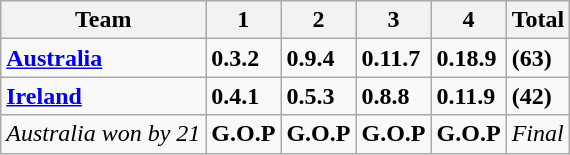<table class="wikitable">
<tr>
<th>Team</th>
<th>1</th>
<th>2</th>
<th>3</th>
<th>4</th>
<th>Total</th>
</tr>
<tr>
<td> <strong><a href='#'>Australia</a></strong></td>
<td><strong>0.3.2</strong></td>
<td><strong>0.9.4</strong></td>
<td><strong>0.11.7</strong></td>
<td><strong>0.18.9</strong></td>
<td><strong>(63)</strong></td>
</tr>
<tr>
<td> <strong><a href='#'>Ireland</a></strong></td>
<td><strong>0.4.1</strong></td>
<td><strong>0.5.3</strong></td>
<td><strong>0.8.8</strong></td>
<td><strong>0.11.9</strong></td>
<td><strong>(42)</strong></td>
</tr>
<tr>
<td><em>Australia won by 21</em></td>
<td><strong>G.O.P</strong></td>
<td><strong>G.O.P</strong></td>
<td><strong>G.O.P</strong></td>
<td><strong>G.O.P</strong></td>
<td><em>Final</em></td>
</tr>
</table>
